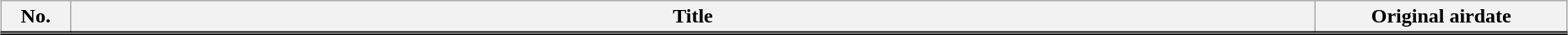<table class="plainrowheaders wikitable" style="width:98%; margin:auto; background:#FFF;">
<tr style="border-bottom: 3px solid #000000;">
<th style="width:3em;">No.</th>
<th>Title</th>
<th style="width:12em;">Original airdate</th>
</tr>
<tr>
</tr>
</table>
